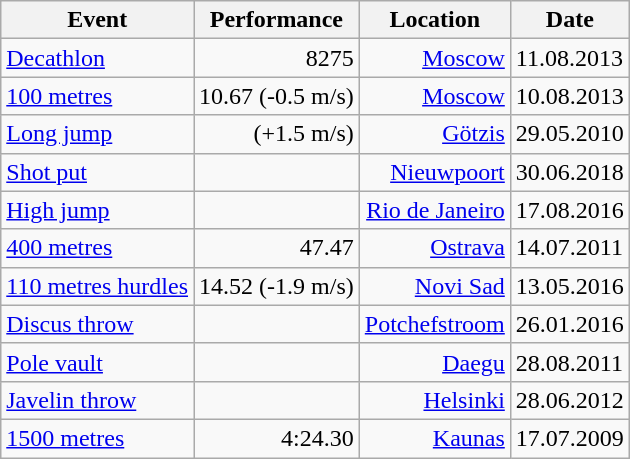<table class="wikitable" |>
<tr>
<th>Event</th>
<th>Performance</th>
<th>Location</th>
<th>Date</th>
</tr>
<tr>
<td><a href='#'>Decathlon</a></td>
<td align=right>8275</td>
<td align=right><a href='#'>Moscow</a></td>
<td>11.08.2013</td>
</tr>
<tr>
<td><a href='#'>100 metres</a></td>
<td align=right>10.67 (-0.5 m/s)</td>
<td align=right><a href='#'>Moscow</a></td>
<td>10.08.2013</td>
</tr>
<tr>
<td><a href='#'>Long jump</a></td>
<td align=right> (+1.5 m/s)</td>
<td align=right><a href='#'>Götzis</a></td>
<td>29.05.2010</td>
</tr>
<tr>
<td><a href='#'>Shot put</a></td>
<td align=right></td>
<td align=right><a href='#'>Nieuwpoort</a></td>
<td>30.06.2018</td>
</tr>
<tr>
<td><a href='#'>High jump</a></td>
<td align=right></td>
<td align=right><a href='#'>Rio de Janeiro</a></td>
<td>17.08.2016</td>
</tr>
<tr>
<td><a href='#'>400 metres</a></td>
<td align=right>47.47</td>
<td align=right><a href='#'>Ostrava</a></td>
<td>14.07.2011</td>
</tr>
<tr>
<td><a href='#'>110 metres hurdles</a></td>
<td align=right>14.52 (-1.9 m/s)</td>
<td align=right><a href='#'>Novi Sad</a></td>
<td>13.05.2016</td>
</tr>
<tr>
<td><a href='#'>Discus throw</a></td>
<td align=right></td>
<td align=right><a href='#'>Potchefstroom</a></td>
<td>26.01.2016</td>
</tr>
<tr>
<td><a href='#'>Pole vault</a></td>
<td align=right></td>
<td align=right><a href='#'>Daegu</a></td>
<td>28.08.2011</td>
</tr>
<tr>
<td><a href='#'>Javelin throw</a></td>
<td align=right></td>
<td align=right><a href='#'>Helsinki</a></td>
<td>28.06.2012</td>
</tr>
<tr>
<td><a href='#'>1500 metres</a></td>
<td align=right>4:24.30</td>
<td align=right><a href='#'>Kaunas</a></td>
<td>17.07.2009</td>
</tr>
</table>
